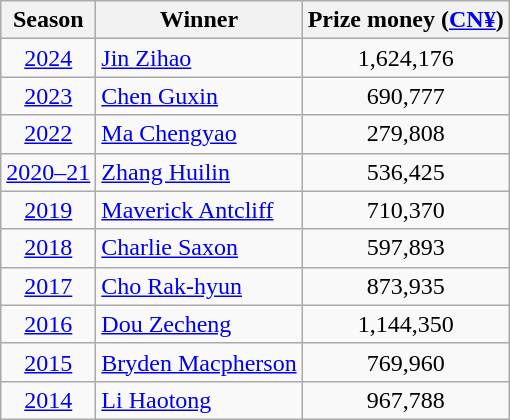<table class=wikitable>
<tr>
<th>Season</th>
<th>Winner</th>
<th>Prize money (<a href='#'>CN¥</a>)</th>
</tr>
<tr>
<td align=center><a href='#'>2024</a></td>
<td> <a href='#'>Jin Zihao</a></td>
<td align=center>1,624,176</td>
</tr>
<tr>
<td align=center><a href='#'>2023</a></td>
<td> <a href='#'>Chen Guxin</a></td>
<td align=center>690,777</td>
</tr>
<tr>
<td align=center><a href='#'>2022</a></td>
<td> <a href='#'>Ma Chengyao</a></td>
<td align=center>279,808</td>
</tr>
<tr>
<td align=center><a href='#'>2020–21</a></td>
<td> <a href='#'>Zhang Huilin</a></td>
<td align=center>536,425</td>
</tr>
<tr>
<td align=center><a href='#'>2019</a></td>
<td> <a href='#'>Maverick Antcliff</a></td>
<td align=center>710,370</td>
</tr>
<tr>
<td align=center><a href='#'>2018</a></td>
<td> <a href='#'>Charlie Saxon</a></td>
<td align=center>597,893</td>
</tr>
<tr>
<td align=center><a href='#'>2017</a></td>
<td> <a href='#'>Cho Rak-hyun</a></td>
<td align=center>873,935</td>
</tr>
<tr>
<td align=center><a href='#'>2016</a></td>
<td> <a href='#'>Dou Zecheng</a></td>
<td align=center>1,144,350</td>
</tr>
<tr>
<td align=center><a href='#'>2015</a></td>
<td> <a href='#'>Bryden Macpherson</a></td>
<td align=center>769,960</td>
</tr>
<tr>
<td align=center><a href='#'>2014</a></td>
<td> <a href='#'>Li Haotong</a></td>
<td align=center>967,788</td>
</tr>
</table>
